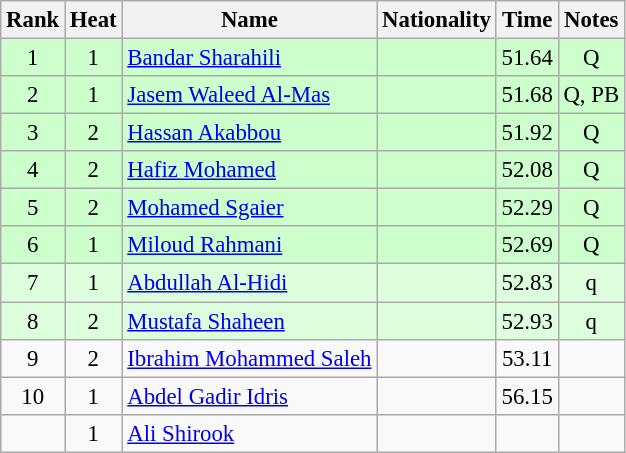<table class="wikitable sortable" style="text-align:center;font-size:95%">
<tr>
<th>Rank</th>
<th>Heat</th>
<th>Name</th>
<th>Nationality</th>
<th>Time</th>
<th>Notes</th>
</tr>
<tr bgcolor=ccffcc>
<td>1</td>
<td>1</td>
<td align=left><a href='#'>Bandar Sharahili</a></td>
<td align=left></td>
<td>51.64</td>
<td>Q</td>
</tr>
<tr bgcolor=ccffcc>
<td>2</td>
<td>1</td>
<td align=left><a href='#'>Jasem Waleed Al-Mas</a></td>
<td align=left></td>
<td>51.68</td>
<td>Q, PB</td>
</tr>
<tr bgcolor=ccffcc>
<td>3</td>
<td>2</td>
<td align=left><a href='#'>Hassan Akabbou</a></td>
<td align=left></td>
<td>51.92</td>
<td>Q</td>
</tr>
<tr bgcolor=ccffcc>
<td>4</td>
<td>2</td>
<td align=left><a href='#'>Hafiz Mohamed</a></td>
<td align=left></td>
<td>52.08</td>
<td>Q</td>
</tr>
<tr bgcolor=ccffcc>
<td>5</td>
<td>2</td>
<td align=left><a href='#'>Mohamed Sgaier</a></td>
<td align=left></td>
<td>52.29</td>
<td>Q</td>
</tr>
<tr bgcolor=ccffcc>
<td>6</td>
<td>1</td>
<td align=left><a href='#'>Miloud Rahmani</a></td>
<td align=left></td>
<td>52.69</td>
<td>Q</td>
</tr>
<tr bgcolor=ddffdd>
<td>7</td>
<td>1</td>
<td align=left><a href='#'>Abdullah Al-Hidi</a></td>
<td align=left></td>
<td>52.83</td>
<td>q</td>
</tr>
<tr bgcolor=ddffdd>
<td>8</td>
<td>2</td>
<td align=left><a href='#'>Mustafa Shaheen</a></td>
<td align=left></td>
<td>52.93</td>
<td>q</td>
</tr>
<tr>
<td>9</td>
<td>2</td>
<td align=left><a href='#'>Ibrahim Mohammed Saleh</a></td>
<td align=left></td>
<td>53.11</td>
<td></td>
</tr>
<tr>
<td>10</td>
<td>1</td>
<td align=left><a href='#'>Abdel Gadir Idris</a></td>
<td align=left></td>
<td>56.15</td>
<td></td>
</tr>
<tr>
<td></td>
<td>1</td>
<td align=left><a href='#'>Ali Shirook</a></td>
<td align=left></td>
<td></td>
<td></td>
</tr>
</table>
